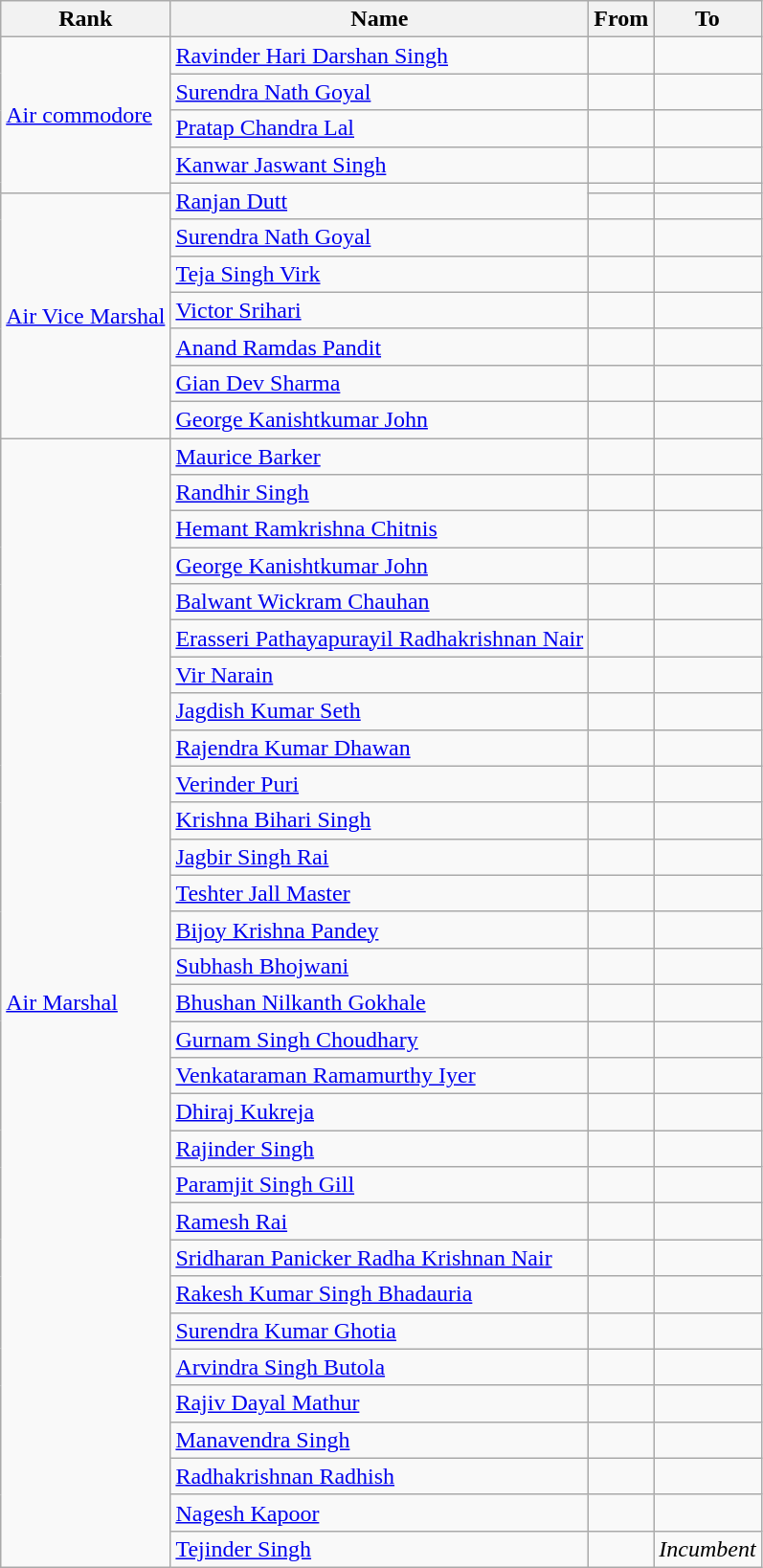<table class="wikitable sortable">
<tr>
<th>Rank</th>
<th>Name</th>
<th>From</th>
<th>To</th>
</tr>
<tr>
<td rowspan="5"><a href='#'>Air commodore</a></td>
<td><a href='#'>Ravinder Hari Darshan Singh</a></td>
<td></td>
<td></td>
</tr>
<tr>
<td><a href='#'>Surendra Nath Goyal</a></td>
<td></td>
<td></td>
</tr>
<tr>
<td><a href='#'>Pratap Chandra Lal</a></td>
<td></td>
<td></td>
</tr>
<tr>
<td><a href='#'>Kanwar Jaswant Singh</a></td>
<td></td>
<td></td>
</tr>
<tr>
<td rowspan='2'><a href='#'>Ranjan Dutt</a></td>
<td></td>
<td></td>
</tr>
<tr>
<td rowspan='7'><a href='#'>Air Vice Marshal</a></td>
<td></td>
<td></td>
</tr>
<tr>
<td><a href='#'>Surendra Nath Goyal</a></td>
<td></td>
<td></td>
</tr>
<tr>
<td><a href='#'>Teja Singh Virk</a></td>
<td></td>
<td></td>
</tr>
<tr>
<td><a href='#'>Victor Srihari</a></td>
<td></td>
<td></td>
</tr>
<tr>
<td><a href='#'>Anand Ramdas Pandit</a></td>
<td></td>
<td></td>
</tr>
<tr>
<td><a href='#'>Gian Dev Sharma</a></td>
<td></td>
<td></td>
</tr>
<tr>
<td><a href='#'>George Kanishtkumar John</a></td>
<td></td>
<td></td>
</tr>
<tr>
<td rowspan='31'><a href='#'>Air Marshal</a></td>
<td><a href='#'>Maurice Barker</a></td>
<td></td>
<td></td>
</tr>
<tr>
<td><a href='#'>Randhir Singh</a></td>
<td></td>
<td></td>
</tr>
<tr>
<td><a href='#'>Hemant Ramkrishna Chitnis</a></td>
<td></td>
<td></td>
</tr>
<tr>
<td><a href='#'>George Kanishtkumar John</a></td>
<td></td>
<td></td>
</tr>
<tr>
<td><a href='#'>Balwant Wickram Chauhan</a></td>
<td></td>
<td></td>
</tr>
<tr>
<td><a href='#'>Erasseri Pathayapurayil Radhakrishnan Nair</a></td>
<td></td>
<td></td>
</tr>
<tr>
<td><a href='#'>Vir Narain</a></td>
<td></td>
<td></td>
</tr>
<tr>
<td><a href='#'>Jagdish Kumar Seth</a></td>
<td></td>
<td></td>
</tr>
<tr>
<td><a href='#'>Rajendra Kumar Dhawan</a></td>
<td></td>
<td></td>
</tr>
<tr>
<td><a href='#'>Verinder Puri</a></td>
<td></td>
<td></td>
</tr>
<tr>
<td><a href='#'>Krishna Bihari Singh</a></td>
<td></td>
<td></td>
</tr>
<tr>
<td><a href='#'>Jagbir Singh Rai</a></td>
<td></td>
<td></td>
</tr>
<tr>
<td><a href='#'>Teshter Jall Master</a></td>
<td></td>
<td></td>
</tr>
<tr>
<td><a href='#'>Bijoy Krishna Pandey</a></td>
<td></td>
<td></td>
</tr>
<tr>
<td><a href='#'>Subhash Bhojwani</a></td>
<td></td>
<td></td>
</tr>
<tr>
<td><a href='#'>Bhushan Nilkanth Gokhale</a></td>
<td></td>
<td></td>
</tr>
<tr>
<td><a href='#'>Gurnam Singh Choudhary</a></td>
<td></td>
<td></td>
</tr>
<tr>
<td><a href='#'>Venkataraman Ramamurthy Iyer</a></td>
<td></td>
<td></td>
</tr>
<tr>
<td><a href='#'>Dhiraj Kukreja</a></td>
<td></td>
<td></td>
</tr>
<tr>
<td><a href='#'>Rajinder Singh</a></td>
<td></td>
<td></td>
</tr>
<tr>
<td><a href='#'>Paramjit Singh Gill</a></td>
<td></td>
<td></td>
</tr>
<tr>
<td><a href='#'>Ramesh Rai</a></td>
<td></td>
<td></td>
</tr>
<tr>
<td><a href='#'>Sridharan Panicker Radha Krishnan Nair</a></td>
<td></td>
<td></td>
</tr>
<tr>
<td><a href='#'>Rakesh Kumar Singh Bhadauria</a></td>
<td></td>
<td></td>
</tr>
<tr>
<td><a href='#'>Surendra Kumar Ghotia</a></td>
<td></td>
<td></td>
</tr>
<tr>
<td><a href='#'>Arvindra Singh Butola</a></td>
<td></td>
<td></td>
</tr>
<tr>
<td><a href='#'>Rajiv Dayal Mathur</a></td>
<td></td>
<td></td>
</tr>
<tr>
<td><a href='#'>Manavendra Singh</a></td>
<td></td>
<td></td>
</tr>
<tr>
<td><a href='#'>Radhakrishnan Radhish</a></td>
<td></td>
<td></td>
</tr>
<tr>
<td><a href='#'>Nagesh Kapoor</a></td>
<td></td>
<td></td>
</tr>
<tr>
<td><a href='#'>Tejinder Singh</a></td>
<td></td>
<td><em>Incumbent</em></td>
</tr>
</table>
